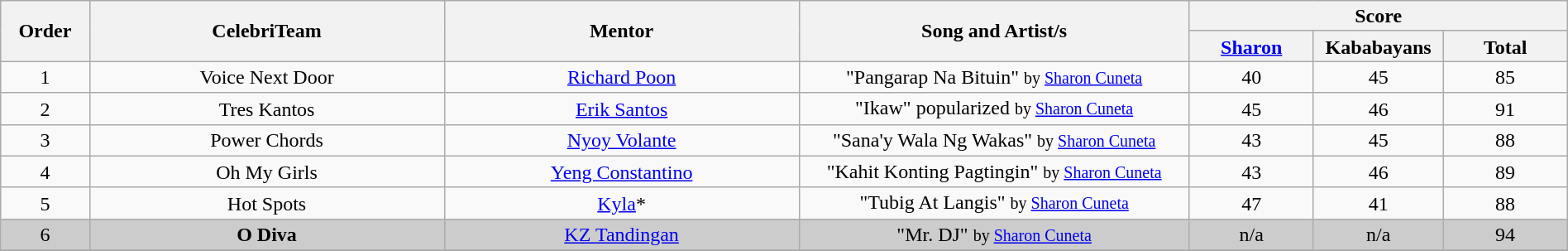<table class="wikitable" style="text-align:center; line-height:17px; width:100%;">
<tr>
<th scope="col" rowspan="2" width="05%">Order</th>
<th scope="col" rowspan="2" width="20%">CelebriTeam</th>
<th scope="col" rowspan="2" width="20%">Mentor</th>
<th scope="col" rowspan="2" width="22%">Song and Artist/s</th>
<th scope="col" colspan="3" width="28%">Score</th>
</tr>
<tr>
<th width="07%"><a href='#'>Sharon</a></th>
<th width="07%">Kababayans</th>
<th width="07%">Total</th>
</tr>
<tr style="background:;">
<td>1</td>
<td>Voice Next Door</td>
<td><a href='#'>Richard Poon</a></td>
<td>"Pangarap Na Bituin" <small>by <a href='#'>Sharon Cuneta</a></small></td>
<td>40</td>
<td>45</td>
<td>85</td>
</tr>
<tr>
<td>2</td>
<td>Tres Kantos</td>
<td><a href='#'>Erik Santos</a></td>
<td>"Ikaw" popularized <small>by <a href='#'>Sharon Cuneta</a></small></td>
<td>45</td>
<td>46</td>
<td>91</td>
</tr>
<tr>
<td>3</td>
<td>Power Chords</td>
<td><a href='#'>Nyoy Volante</a></td>
<td>"Sana'y Wala Ng Wakas" <small>by <a href='#'>Sharon Cuneta</a></small></td>
<td>43</td>
<td>45</td>
<td>88</td>
</tr>
<tr>
<td>4</td>
<td>Oh My Girls</td>
<td><a href='#'>Yeng Constantino</a></td>
<td>"Kahit Konting Pagtingin" <small>by <a href='#'>Sharon Cuneta</a></small></td>
<td>43</td>
<td>46</td>
<td>89</td>
</tr>
<tr>
<td>5</td>
<td>Hot Spots</td>
<td><a href='#'>Kyla</a>*</td>
<td>"Tubig At Langis" <small>by <a href='#'>Sharon Cuneta</a></small></td>
<td>47</td>
<td>41</td>
<td>88</td>
</tr>
<tr style="background:#CCCCCC;">
<td>6</td>
<td><strong>O Diva</strong></td>
<td><a href='#'>KZ Tandingan</a></td>
<td>"Mr. DJ" <small>by <a href='#'>Sharon Cuneta</a></small></td>
<td>n/a</td>
<td>n/a</td>
<td>94</td>
</tr>
<tr>
</tr>
</table>
